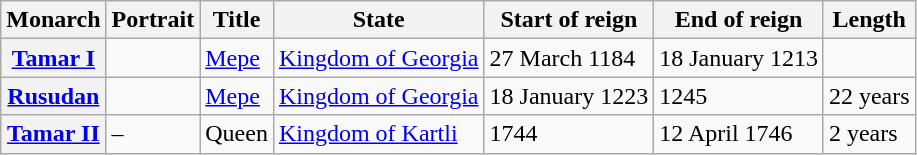<table class="wikitable sortable">
<tr>
<th>Monarch</th>
<th>Portrait</th>
<th>Title</th>
<th>State</th>
<th>Start of reign</th>
<th>End of reign</th>
<th>Length</th>
</tr>
<tr>
<th><a href='#'>Tamar I</a></th>
<td></td>
<td><a href='#'>Mepe</a></td>
<td><a href='#'>Kingdom of Georgia</a></td>
<td>27 March 1184</td>
<td>18 January 1213</td>
<td></td>
</tr>
<tr>
<th><a href='#'>Rusudan</a></th>
<td></td>
<td><a href='#'>Mepe</a></td>
<td><a href='#'>Kingdom of Georgia</a></td>
<td>18 January 1223</td>
<td>1245</td>
<td>22 years</td>
</tr>
<tr>
<th><a href='#'>Tamar II</a></th>
<td>–</td>
<td>Queen</td>
<td><a href='#'>Kingdom of Kartli</a></td>
<td>1744</td>
<td>12 April 1746</td>
<td>2 years</td>
</tr>
</table>
